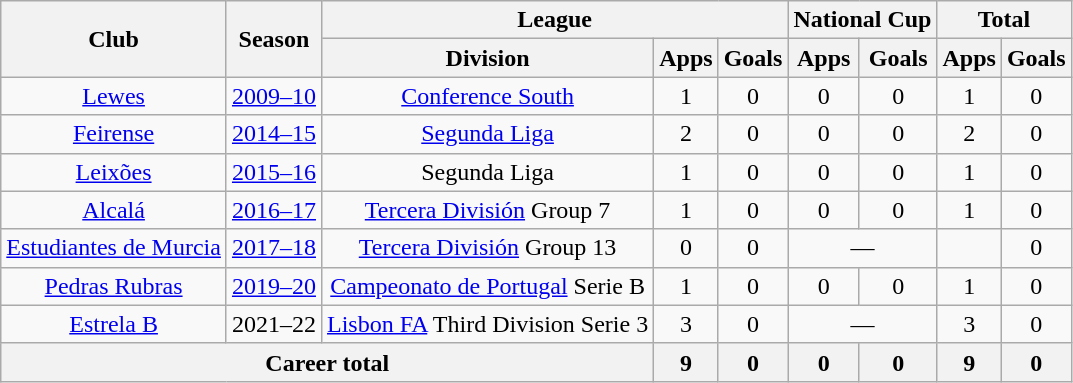<table style="text-align: center;" class="wikitable">
<tr>
<th rowspan="2">Club</th>
<th rowspan="2">Season</th>
<th colspan="3">League</th>
<th colspan="2">National Cup</th>
<th colspan="2">Total</th>
</tr>
<tr>
<th>Division</th>
<th>Apps</th>
<th>Goals</th>
<th>Apps</th>
<th>Goals</th>
<th>Apps</th>
<th>Goals</th>
</tr>
<tr>
<td><a href='#'>Lewes</a></td>
<td><a href='#'>2009–10</a></td>
<td><a href='#'>Conference South</a></td>
<td>1</td>
<td>0</td>
<td>0</td>
<td>0</td>
<td>1</td>
<td>0</td>
</tr>
<tr>
<td><a href='#'>Feirense</a></td>
<td><a href='#'>2014–15</a></td>
<td><a href='#'>Segunda Liga</a></td>
<td>2</td>
<td>0</td>
<td>0</td>
<td>0</td>
<td>2</td>
<td>0</td>
</tr>
<tr>
<td><a href='#'>Leixões</a></td>
<td><a href='#'>2015–16</a></td>
<td>Segunda Liga</td>
<td>1</td>
<td>0</td>
<td>0</td>
<td>0</td>
<td>1</td>
<td>0</td>
</tr>
<tr>
<td><a href='#'>Alcalá</a></td>
<td><a href='#'>2016–17</a></td>
<td><a href='#'>Tercera División</a> Group 7</td>
<td>1</td>
<td>0</td>
<td>0</td>
<td>0</td>
<td>1</td>
<td>0</td>
</tr>
<tr>
<td><a href='#'>Estudiantes de Murcia</a></td>
<td><a href='#'>2017–18</a></td>
<td><a href='#'>Tercera División</a> Group 13</td>
<td>0</td>
<td>0</td>
<td colspan="2">―</td>
<td></td>
<td>0</td>
</tr>
<tr>
<td><a href='#'>Pedras Rubras</a></td>
<td><a href='#'>2019–20</a></td>
<td><a href='#'>Campeonato de Portugal</a> Serie B</td>
<td>1</td>
<td>0</td>
<td>0</td>
<td>0</td>
<td>1</td>
<td>0</td>
</tr>
<tr>
<td><a href='#'>Estrela B</a></td>
<td>2021–22</td>
<td><a href='#'>Lisbon FA</a> Third Division Serie 3</td>
<td>3</td>
<td>0</td>
<td colspan="2">―</td>
<td>3</td>
<td>0</td>
</tr>
<tr>
<th colspan="3">Career total</th>
<th>9</th>
<th>0</th>
<th>0</th>
<th>0</th>
<th>9</th>
<th>0</th>
</tr>
</table>
